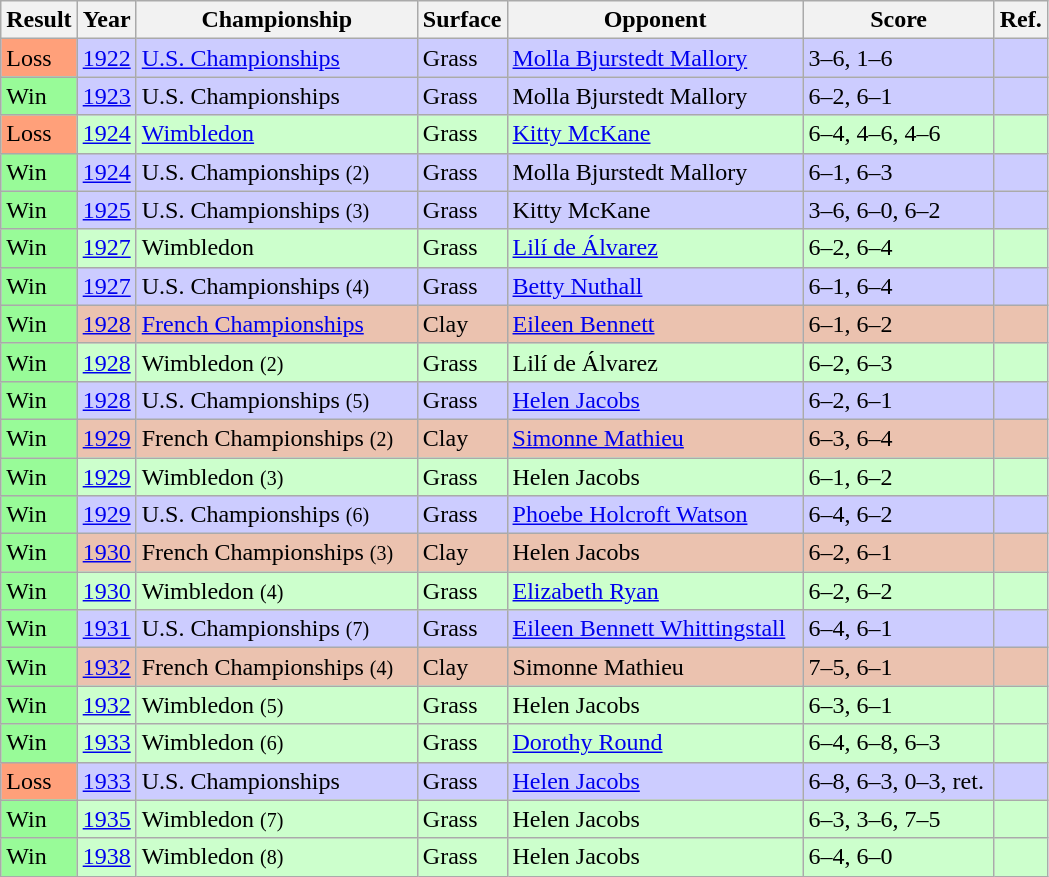<table class='sortable wikitable'>
<tr>
<th style="width:40px">Result</th>
<th style="width:30px">Year</th>
<th style="width:180px">Championship</th>
<th style="width:50px">Surface</th>
<th style="width:190px">Opponent</th>
<th style="width:120px" class="unsortable">Score</th>
<th style="width:15px" class="unsortable">Ref.</th>
</tr>
<tr style="background:#ccf;">
<td style="background:#ffa07a;">Loss</td>
<td><a href='#'>1922</a></td>
<td><a href='#'>U.S. Championships</a></td>
<td>Grass</td>
<td> <a href='#'>Molla Bjurstedt Mallory</a></td>
<td>3–6, 1–6</td>
<td></td>
</tr>
<tr style="background:#ccf;">
<td style="background:#98fb98;">Win</td>
<td><a href='#'>1923</a></td>
<td>U.S. Championships</td>
<td>Grass</td>
<td> Molla Bjurstedt Mallory</td>
<td>6–2, 6–1</td>
<td></td>
</tr>
<tr style="background:#cfc;">
<td style="background:#ffa07a;">Loss</td>
<td><a href='#'>1924</a></td>
<td><a href='#'>Wimbledon</a></td>
<td>Grass</td>
<td> <a href='#'>Kitty McKane</a></td>
<td>6–4, 4–6, 4–6</td>
<td></td>
</tr>
<tr style="background:#ccf;">
<td style="background:#98fb98;">Win</td>
<td><a href='#'>1924</a></td>
<td>U.S. Championships <small>(2)</small></td>
<td>Grass</td>
<td> Molla Bjurstedt Mallory</td>
<td>6–1, 6–3</td>
<td></td>
</tr>
<tr style="background:#ccf;">
<td style="background:#98fb98;">Win</td>
<td><a href='#'>1925</a></td>
<td>U.S. Championships <small>(3)</small></td>
<td>Grass</td>
<td> Kitty McKane</td>
<td>3–6, 6–0, 6–2</td>
<td></td>
</tr>
<tr style="background:#cfc;">
<td style="background:#98fb98;">Win</td>
<td><a href='#'>1927</a></td>
<td>Wimbledon</td>
<td>Grass</td>
<td> <a href='#'>Lilí de Álvarez</a></td>
<td>6–2, 6–4</td>
<td></td>
</tr>
<tr style="background:#ccf;">
<td style="background:#98fb98;">Win</td>
<td><a href='#'>1927</a></td>
<td>U.S. Championships <small>(4)</small></td>
<td>Grass</td>
<td> <a href='#'>Betty Nuthall</a></td>
<td>6–1, 6–4</td>
<td></td>
</tr>
<tr style="background:#ebc2af;">
<td style="background:#98fb98;">Win</td>
<td><a href='#'>1928</a></td>
<td><a href='#'>French Championships</a></td>
<td>Clay</td>
<td> <a href='#'>Eileen Bennett</a></td>
<td>6–1, 6–2</td>
<td></td>
</tr>
<tr style="background:#cfc;">
<td style="background:#98fb98;">Win</td>
<td><a href='#'>1928</a></td>
<td>Wimbledon <small>(2)</small></td>
<td>Grass</td>
<td> Lilí de Álvarez</td>
<td>6–2, 6–3</td>
<td></td>
</tr>
<tr style="background:#ccf;">
<td style="background:#98fb98;">Win</td>
<td><a href='#'>1928</a></td>
<td>U.S. Championships <small>(5)</small></td>
<td>Grass</td>
<td> <a href='#'>Helen Jacobs</a></td>
<td>6–2, 6–1</td>
<td></td>
</tr>
<tr style="background:#ebc2af;">
<td style="background:#98fb98;">Win</td>
<td><a href='#'>1929</a></td>
<td>French Championships <small>(2)</small></td>
<td>Clay</td>
<td> <a href='#'>Simonne Mathieu</a></td>
<td>6–3, 6–4</td>
<td></td>
</tr>
<tr style="background:#cfc;">
<td style="background:#98fb98;">Win</td>
<td><a href='#'>1929</a></td>
<td>Wimbledon <small>(3)</small></td>
<td>Grass</td>
<td> Helen Jacobs</td>
<td>6–1, 6–2</td>
<td></td>
</tr>
<tr style="background:#ccf;">
<td style="background:#98fb98;">Win</td>
<td><a href='#'>1929</a></td>
<td>U.S. Championships <small>(6)</small></td>
<td>Grass</td>
<td> <a href='#'>Phoebe Holcroft Watson</a></td>
<td>6–4, 6–2</td>
<td></td>
</tr>
<tr style="background:#ebc2af;">
<td style="background:#98fb98;">Win</td>
<td><a href='#'>1930</a></td>
<td>French Championships <small>(3)</small></td>
<td>Clay</td>
<td> Helen Jacobs</td>
<td>6–2, 6–1</td>
<td></td>
</tr>
<tr style="background:#cfc;">
<td style="background:#98fb98;">Win</td>
<td><a href='#'>1930</a></td>
<td>Wimbledon <small>(4)</small></td>
<td>Grass</td>
<td> <a href='#'>Elizabeth Ryan</a></td>
<td>6–2, 6–2</td>
<td></td>
</tr>
<tr style="background:#ccf;">
<td style="background:#98fb98;">Win</td>
<td><a href='#'>1931</a></td>
<td>U.S. Championships <small>(7)</small></td>
<td>Grass</td>
<td> <a href='#'>Eileen Bennett Whittingstall</a></td>
<td>6–4, 6–1</td>
<td></td>
</tr>
<tr style="background:#ebc2af;">
<td style="background:#98fb98;">Win</td>
<td><a href='#'>1932</a></td>
<td>French Championships <small>(4)</small></td>
<td>Clay</td>
<td> Simonne Mathieu</td>
<td>7–5, 6–1</td>
<td></td>
</tr>
<tr style="background:#cfc;">
<td style="background:#98fb98;">Win</td>
<td><a href='#'>1932</a></td>
<td>Wimbledon <small>(5)</small></td>
<td>Grass</td>
<td> Helen Jacobs</td>
<td>6–3, 6–1</td>
<td></td>
</tr>
<tr style="background:#cfc;">
<td style="background:#98fb98;">Win</td>
<td><a href='#'>1933</a></td>
<td>Wimbledon <small>(6)</small></td>
<td>Grass</td>
<td> <a href='#'>Dorothy Round</a></td>
<td>6–4, 6–8, 6–3</td>
<td></td>
</tr>
<tr style="background:#ccf;">
<td style="background:#ffa07a;">Loss</td>
<td><a href='#'>1933</a></td>
<td>U.S. Championships</td>
<td>Grass</td>
<td> <a href='#'>Helen Jacobs</a></td>
<td>6–8, 6–3, 0–3, ret.</td>
<td></td>
</tr>
<tr style="background:#cfc;">
<td style="background:#98fb98;">Win</td>
<td><a href='#'>1935</a></td>
<td>Wimbledon <small>(7)</small></td>
<td>Grass</td>
<td> Helen Jacobs</td>
<td>6–3, 3–6, 7–5</td>
<td></td>
</tr>
<tr style="background:#cfc;">
<td style="background:#98fb98;">Win</td>
<td><a href='#'>1938</a></td>
<td>Wimbledon <small>(8)</small></td>
<td>Grass</td>
<td> Helen Jacobs</td>
<td>6–4, 6–0</td>
<td></td>
</tr>
</table>
